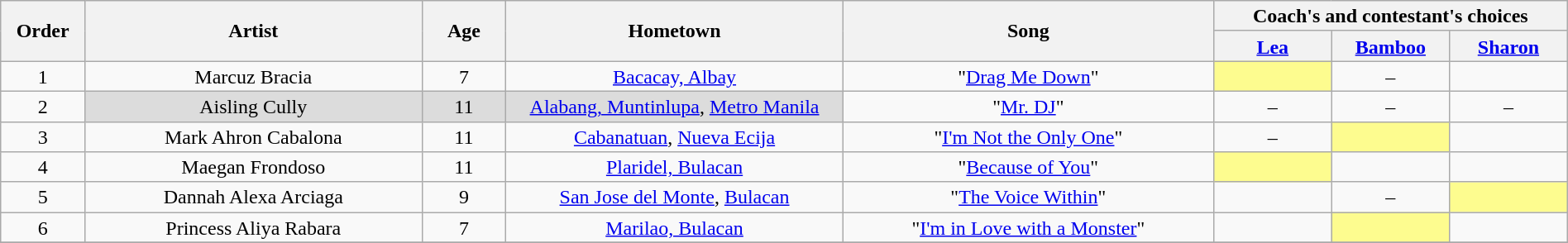<table class="wikitable" style="text-align:center; line-height:17px; width:100%;">
<tr>
<th scope="col" rowspan="2" width="05%">Order</th>
<th scope="col" rowspan="2" width="20%">Artist</th>
<th scope="col" rowspan="2" width="05%">Age</th>
<th scope="col" rowspan="2" width="20%">Hometown</th>
<th scope="col" rowspan="2" width="22%">Song</th>
<th scope="col" colspan="4" width="28%">Coach's and contestant's choices</th>
</tr>
<tr>
<th width="07%"><a href='#'>Lea</a></th>
<th width="07%"><a href='#'>Bamboo</a></th>
<th width="07%"><a href='#'>Sharon</a></th>
</tr>
<tr>
<td scope="row">1</td>
<td>Marcuz Bracia</td>
<td>7</td>
<td><a href='#'>Bacacay, Albay</a></td>
<td>"<a href='#'>Drag Me Down</a>"</td>
<td style="background:#fdfc8f;"><strong></strong></td>
<td>–</td>
<td><strong></strong></td>
</tr>
<tr>
<td scope="row">2</td>
<td style="background:#DCDCDC;">Aisling Cully</td>
<td style="background:#DCDCDC;">11</td>
<td style="background:#DCDCDC;"><a href='#'>Alabang, Muntinlupa</a>, <a href='#'>Metro Manila</a></td>
<td>"<a href='#'>Mr. DJ</a>"</td>
<td>–</td>
<td>–</td>
<td>–</td>
</tr>
<tr>
<td scope="row">3</td>
<td>Mark Ahron Cabalona</td>
<td>11</td>
<td><a href='#'>Cabanatuan</a>, <a href='#'>Nueva Ecija</a></td>
<td>"<a href='#'>I'm Not the Only One</a>"</td>
<td>–</td>
<td style="background:#fdfc8f;"><strong></strong></td>
<td><strong></strong></td>
</tr>
<tr>
<td scope="row">4</td>
<td>Maegan Frondoso</td>
<td>11</td>
<td><a href='#'>Plaridel, Bulacan</a></td>
<td>"<a href='#'>Because of You</a>"</td>
<td style="background:#fdfc8f;"><strong></strong></td>
<td><strong></strong></td>
<td><strong></strong></td>
</tr>
<tr>
<td scope="row">5</td>
<td>Dannah Alexa Arciaga</td>
<td>9</td>
<td><a href='#'>San Jose del Monte</a>, <a href='#'>Bulacan</a></td>
<td>"<a href='#'>The Voice Within</a>"</td>
<td><strong></strong></td>
<td>–</td>
<td style="background:#fdfc8f;"><strong></strong></td>
</tr>
<tr>
<td scope="row">6</td>
<td>Princess Aliya Rabara</td>
<td>7</td>
<td><a href='#'>Marilao, Bulacan</a></td>
<td>"<a href='#'>I'm in Love with a Monster</a>"</td>
<td><strong></strong></td>
<td style="background:#fdfc8f;"><strong></strong></td>
<td><strong></strong></td>
</tr>
<tr>
</tr>
</table>
